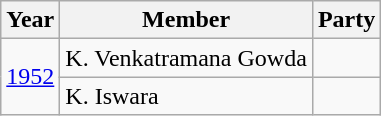<table class="wikitable sortable">
<tr>
<th>Year</th>
<th>Member</th>
<th colspan="2">Party</th>
</tr>
<tr>
<td rowspan="2"><a href='#'>1952</a></td>
<td>K. Venkatramana Gowda</td>
<td></td>
</tr>
<tr>
<td>K. Iswara</td>
</tr>
</table>
